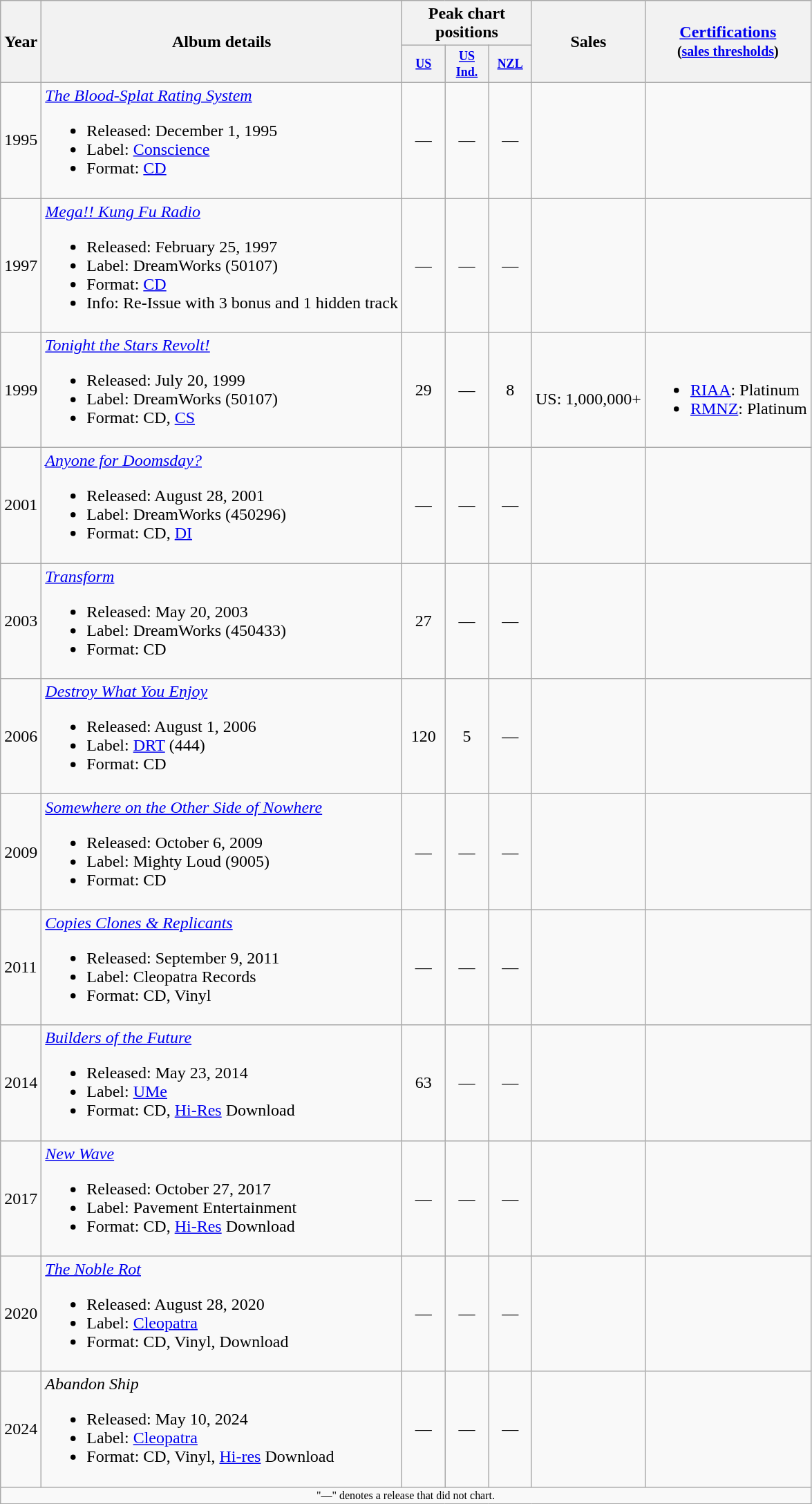<table class ="wikitable">
<tr>
<th rowspan="2">Year</th>
<th rowspan="2">Album details</th>
<th colspan="3">Peak chart positions</th>
<th rowspan="2">Sales</th>
<th rowspan="2"><a href='#'>Certifications</a><br><small>(<a href='#'>sales thresholds</a>)</small></th>
</tr>
<tr>
<th style="width:3em;font-size:75%"><a href='#'>US</a><br></th>
<th style="width:3em;font-size:75%"><a href='#'>US<br>Ind.</a><br></th>
<th style="width:3em;font-size:75%"><a href='#'>NZL</a><br></th>
</tr>
<tr>
<td>1995</td>
<td><em><a href='#'>The Blood-Splat Rating System</a></em><br><ul><li>Released: December 1, 1995</li><li>Label: <a href='#'>Conscience</a></li><li>Format: <a href='#'>CD</a></li></ul></td>
<td style="text-align:center;">—</td>
<td style="text-align:center;">—</td>
<td style="text-align:center;">—</td>
<td></td>
<td></td>
</tr>
<tr>
<td>1997</td>
<td><em><a href='#'>Mega!! Kung Fu Radio</a></em><br><ul><li>Released: February 25, 1997</li><li>Label: DreamWorks (50107)</li><li>Format: <a href='#'>CD</a></li><li>Info: Re-Issue with 3 bonus and 1 hidden track</li></ul></td>
<td style="text-align:center;">—</td>
<td style="text-align:center;">—</td>
<td style="text-align:center;">—</td>
<td></td>
<td></td>
</tr>
<tr>
<td>1999</td>
<td><em><a href='#'>Tonight the Stars Revolt!</a></em><br><ul><li>Released: July 20, 1999</li><li>Label: DreamWorks (50107)</li><li>Format: CD, <a href='#'>CS</a></li></ul></td>
<td style="text-align:center;">29</td>
<td style="text-align:center;">—</td>
<td style="text-align:center;">8</td>
<td><br>US: 1,000,000+</td>
<td><br><ul><li><a href='#'>RIAA</a>: Platinum</li><li><a href='#'>RMNZ</a>: Platinum</li></ul></td>
</tr>
<tr>
<td>2001</td>
<td><em><a href='#'>Anyone for Doomsday?</a></em><br><ul><li>Released: August 28, 2001</li><li>Label: DreamWorks (450296)</li><li>Format: CD, <a href='#'>DI</a></li></ul></td>
<td style="text-align:center;">—</td>
<td style="text-align:center;">—</td>
<td style="text-align:center;">—</td>
<td></td>
<td></td>
</tr>
<tr>
<td>2003</td>
<td><em><a href='#'>Transform</a></em><br><ul><li>Released: May 20, 2003</li><li>Label: DreamWorks (450433)</li><li>Format: CD</li></ul></td>
<td style="text-align:center;">27</td>
<td style="text-align:center;">—</td>
<td style="text-align:center;">—</td>
<td></td>
<td></td>
</tr>
<tr>
<td>2006</td>
<td><em><a href='#'>Destroy What You Enjoy</a></em><br><ul><li>Released: August 1, 2006</li><li>Label: <a href='#'>DRT</a> (444)</li><li>Format: CD</li></ul></td>
<td style="text-align:center;">120</td>
<td style="text-align:center;">5</td>
<td style="text-align:center;">—</td>
<td></td>
<td></td>
</tr>
<tr>
<td>2009</td>
<td><em><a href='#'>Somewhere on the Other Side of Nowhere</a></em><br><ul><li>Released: October 6, 2009</li><li>Label: Mighty Loud (9005)</li><li>Format: CD</li></ul></td>
<td style="text-align:center;">—</td>
<td style="text-align:center;">—</td>
<td style="text-align:center;">—</td>
<td></td>
<td></td>
</tr>
<tr>
<td>2011</td>
<td><em><a href='#'>Copies Clones & Replicants</a></em><br><ul><li>Released: September 9, 2011</li><li>Label: Cleopatra Records</li><li>Format: CD, Vinyl</li></ul></td>
<td style="text-align:center;">—</td>
<td style="text-align:center;">—</td>
<td style="text-align:center;">—</td>
<td></td>
<td></td>
</tr>
<tr>
<td>2014</td>
<td><em><a href='#'>Builders of the Future</a></em><br><ul><li>Released: May 23, 2014</li><li>Label: <a href='#'>UMe</a></li><li>Format: CD, <a href='#'>Hi-Res</a> Download</li></ul></td>
<td style="text-align:center;">63</td>
<td style="text-align:center;">—</td>
<td style="text-align:center;">—</td>
<td></td>
<td></td>
</tr>
<tr>
<td>2017</td>
<td><em><a href='#'>New Wave</a></em><br><ul><li>Released: October 27, 2017</li><li>Label: Pavement Entertainment</li><li>Format: CD, <a href='#'>Hi-Res</a> Download</li></ul></td>
<td style="text-align:center;">—</td>
<td style="text-align:center;">—</td>
<td style="text-align:center;">—</td>
<td></td>
<td></td>
</tr>
<tr>
<td>2020</td>
<td><em><a href='#'>The Noble Rot</a></em><br><ul><li>Released: August 28, 2020</li><li>Label: <a href='#'>Cleopatra</a></li><li>Format: CD, Vinyl, Download</li></ul></td>
<td style="text-align:center;">—</td>
<td style="text-align:center;">—</td>
<td style="text-align:center;">—</td>
<td></td>
<td></td>
</tr>
<tr>
<td>2024</td>
<td><em>Abandon Ship</em><br><ul><li>Released: May 10, 2024</li><li>Label: <a href='#'>Cleopatra</a></li><li>Format: CD, Vinyl, <a href='#'>Hi-res</a> Download</li></ul></td>
<td style="text-align:center;">—</td>
<td style="text-align:center;">—</td>
<td style="text-align:center;">—</td>
<td></td>
<td></td>
</tr>
<tr>
<td colspan="12" style="text-align:center; font-size:8pt;">"—" denotes a release that did not chart.</td>
</tr>
</table>
